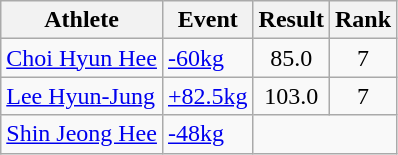<table class="wikitable">
<tr>
<th>Athlete</th>
<th>Event</th>
<th>Result</th>
<th>Rank</th>
</tr>
<tr align=center>
<td align=left><a href='#'>Choi Hyun Hee</a></td>
<td align=left><a href='#'>-60kg</a></td>
<td>85.0</td>
<td>7</td>
</tr>
<tr align=center>
<td align=left><a href='#'>Lee Hyun-Jung</a></td>
<td align=left><a href='#'>+82.5kg</a></td>
<td>103.0</td>
<td>7</td>
</tr>
<tr align=center>
<td align=left><a href='#'>Shin Jeong Hee</a></td>
<td align=left><a href='#'>-48kg</a></td>
<td colspan=2></td>
</tr>
</table>
